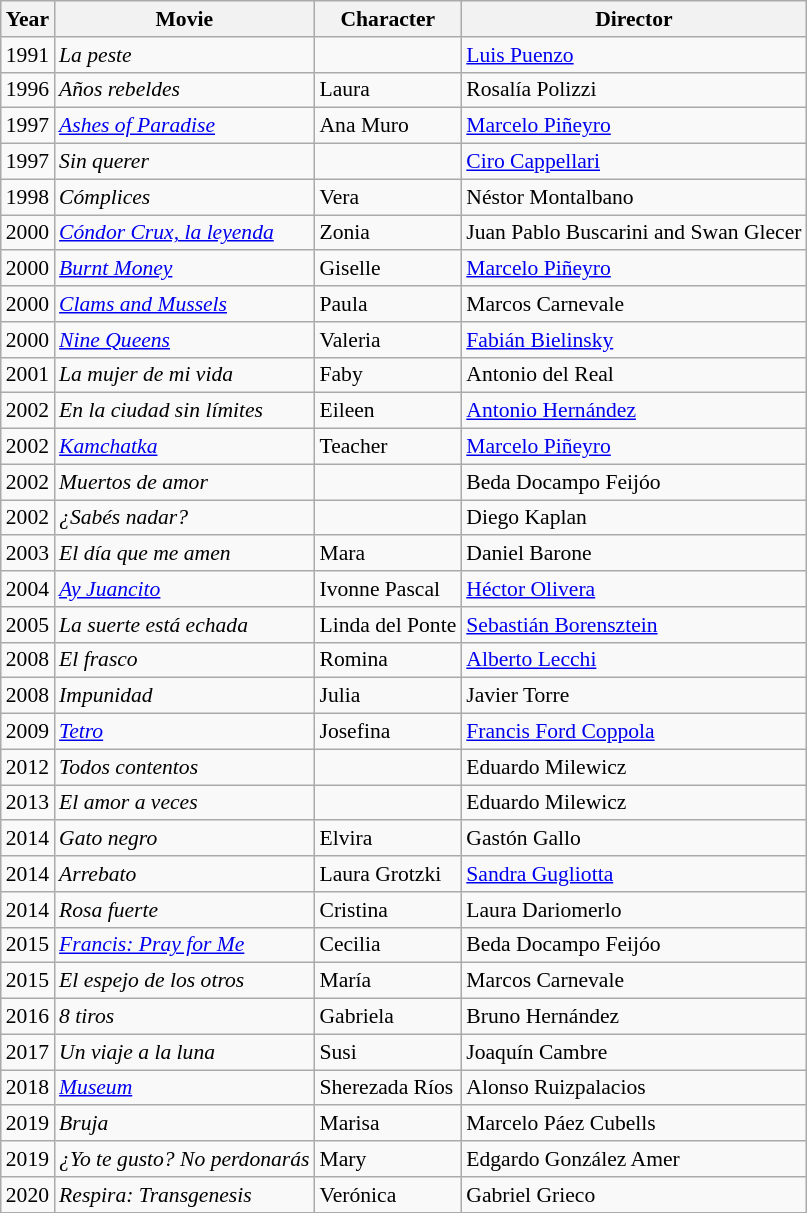<table class="wikitable" style="font-size: 90%;">
<tr>
<th>Year</th>
<th>Movie</th>
<th>Character</th>
<th>Director</th>
</tr>
<tr>
<td>1991</td>
<td><em>La peste</em></td>
<td></td>
<td><a href='#'>Luis Puenzo</a></td>
</tr>
<tr>
<td>1996</td>
<td><em>Años rebeldes</em></td>
<td>Laura</td>
<td>Rosalía Polizzi</td>
</tr>
<tr>
<td>1997</td>
<td><em><a href='#'>Ashes of Paradise</a></em></td>
<td>Ana Muro</td>
<td><a href='#'>Marcelo Piñeyro</a></td>
</tr>
<tr>
<td>1997</td>
<td><em>Sin querer</em></td>
<td></td>
<td><a href='#'>Ciro Cappellari</a></td>
</tr>
<tr>
<td>1998</td>
<td><em>Cómplices</em></td>
<td>Vera</td>
<td>Néstor Montalbano</td>
</tr>
<tr>
<td>2000</td>
<td><em><a href='#'>Cóndor Crux, la leyenda</a></em></td>
<td>Zonia</td>
<td>Juan Pablo Buscarini and Swan Glecer</td>
</tr>
<tr>
<td>2000</td>
<td><em><a href='#'>Burnt Money</a></em></td>
<td>Giselle</td>
<td><a href='#'>Marcelo Piñeyro</a></td>
</tr>
<tr>
<td>2000</td>
<td><em><a href='#'>Clams and Mussels</a></em></td>
<td>Paula</td>
<td>Marcos Carnevale</td>
</tr>
<tr>
<td>2000</td>
<td><em><a href='#'>Nine Queens</a></em></td>
<td>Valeria</td>
<td><a href='#'>Fabián Bielinsky</a></td>
</tr>
<tr>
<td>2001</td>
<td><em>La mujer de mi vida</em></td>
<td>Faby</td>
<td>Antonio del Real</td>
</tr>
<tr>
<td>2002</td>
<td><em>En la ciudad sin límites</em></td>
<td>Eileen</td>
<td><a href='#'>Antonio Hernández</a></td>
</tr>
<tr>
<td>2002</td>
<td><em><a href='#'>Kamchatka</a></em></td>
<td>Teacher</td>
<td><a href='#'>Marcelo Piñeyro</a></td>
</tr>
<tr>
<td>2002</td>
<td><em>Muertos de amor</em></td>
<td></td>
<td>Beda Docampo Feijóo</td>
</tr>
<tr>
<td>2002</td>
<td><em>¿Sabés nadar?</em></td>
<td></td>
<td>Diego Kaplan</td>
</tr>
<tr>
<td>2003</td>
<td><em>El día que me amen</em></td>
<td>Mara</td>
<td>Daniel Barone</td>
</tr>
<tr>
<td>2004</td>
<td><em><a href='#'>Ay Juancito</a></em></td>
<td>Ivonne Pascal</td>
<td><a href='#'>Héctor Olivera</a></td>
</tr>
<tr>
<td>2005</td>
<td><em>La suerte está echada</em></td>
<td>Linda del Ponte</td>
<td><a href='#'>Sebastián Borensztein</a></td>
</tr>
<tr>
<td>2008</td>
<td><em>El frasco</em></td>
<td>Romina</td>
<td><a href='#'>Alberto Lecchi</a></td>
</tr>
<tr>
<td>2008</td>
<td><em>Impunidad</em></td>
<td>Julia</td>
<td>Javier Torre</td>
</tr>
<tr>
<td>2009</td>
<td><em><a href='#'>Tetro</a></em></td>
<td>Josefina</td>
<td><a href='#'>Francis Ford Coppola</a></td>
</tr>
<tr>
<td>2012</td>
<td><em>Todos contentos</em></td>
<td></td>
<td>Eduardo Milewicz</td>
</tr>
<tr>
<td>2013</td>
<td><em>El amor a veces</em></td>
<td></td>
<td>Eduardo Milewicz</td>
</tr>
<tr>
<td>2014</td>
<td><em>Gato negro</em></td>
<td>Elvira</td>
<td>Gastón Gallo</td>
</tr>
<tr>
<td>2014</td>
<td><em>Arrebato</em></td>
<td>Laura Grotzki</td>
<td><a href='#'>Sandra Gugliotta</a></td>
</tr>
<tr>
<td>2014</td>
<td><em>Rosa fuerte</em></td>
<td>Cristina</td>
<td>Laura Dariomerlo</td>
</tr>
<tr>
<td>2015</td>
<td><em><a href='#'>Francis: Pray for Me</a></em></td>
<td>Cecilia</td>
<td>Beda Docampo Feijóo</td>
</tr>
<tr>
<td>2015</td>
<td><em>El espejo de los otros</em></td>
<td>María</td>
<td>Marcos Carnevale</td>
</tr>
<tr>
<td>2016</td>
<td><em>8 tiros</em></td>
<td>Gabriela</td>
<td>Bruno Hernández</td>
</tr>
<tr>
<td>2017</td>
<td><em>Un viaje a la luna</em></td>
<td>Susi</td>
<td>Joaquín Cambre</td>
</tr>
<tr>
<td>2018</td>
<td><em><a href='#'>Museum</a></em></td>
<td>Sherezada Ríos</td>
<td>Alonso Ruizpalacios</td>
</tr>
<tr>
<td>2019</td>
<td><em>Bruja</em></td>
<td>Marisa</td>
<td>Marcelo Páez Cubells</td>
</tr>
<tr>
<td>2019</td>
<td><em>¿Yo te gusto? No perdonarás</em></td>
<td>Mary</td>
<td>Edgardo González Amer</td>
</tr>
<tr>
<td>2020</td>
<td><em>Respira: Transgenesis</em></td>
<td>Verónica</td>
<td>Gabriel Grieco</td>
</tr>
<tr>
</tr>
</table>
